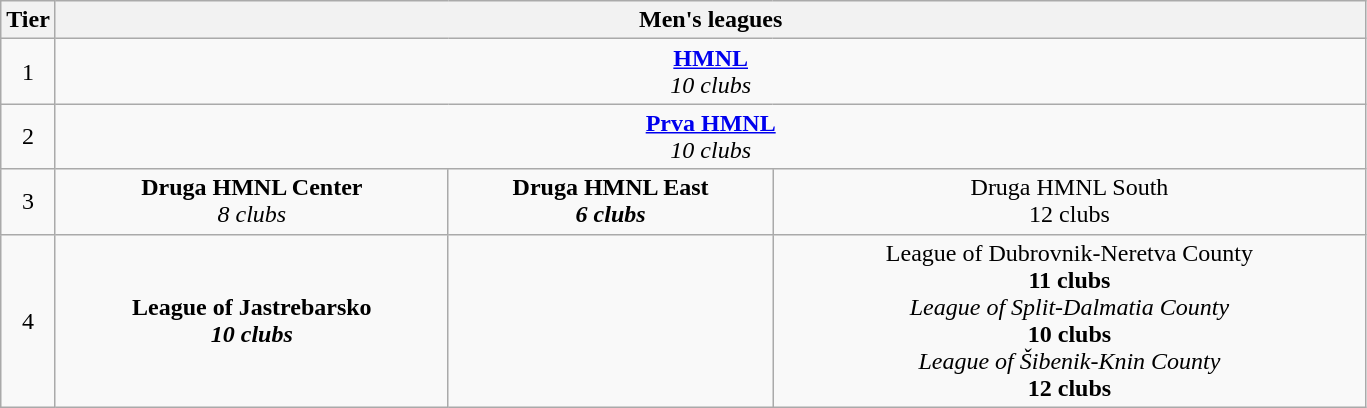<table class="wikitable" style="text-align: center;">
<tr>
<th colspan="1" width="4%">Tier</th>
<th colspan="7">Men's leagues</th>
</tr>
<tr>
<td colspan="1">1</td>
<td colspan="7"><a href='#'><strong>HMNL</strong></a><br><em>10 clubs</em></td>
</tr>
<tr>
<td>2</td>
<td colspan="7"><a href='#'><strong>Prva</strong> <strong>HMNL</strong></a><br><em>10 clubs</em></td>
</tr>
<tr>
<td colspan="1">3</td>
<td colspan="1"><strong>Druga HMNL Center</strong><br><em>8 clubs</em></td>
<td><strong>Druga HMNL East<br><strong><em>6 clubs<em></td>
<td></strong>Druga HMNL South<br></em></strong>12 clubs</em></td>
</tr>
<tr>
<td>4</td>
<td><strong>League of Jastrebarsko<br><strong><em>10 clubs<em></td>
<td></td>
<td></strong>League of Dubrovnik-Neretva County<strong><br></em>11 clubs<em><br></strong>League of Split-Dalmatia County<strong><br></em>10 clubs<em><br></strong>League of Šibenik-Knin County<strong><br></em>12 clubs<em></td>
</tr>
</table>
